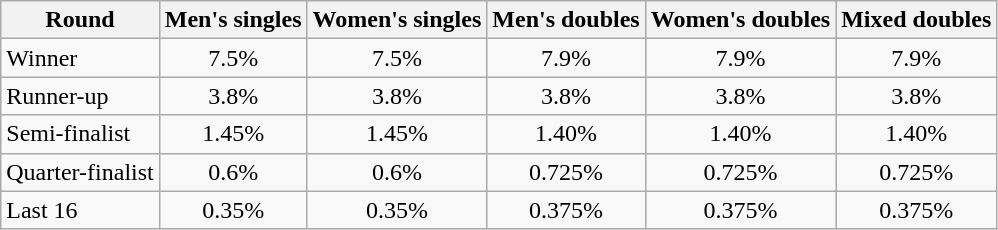<table class=wikitable style="text-align:center;">
<tr>
<th>Round</th>
<th>Men's singles</th>
<th>Women's singles</th>
<th>Men's doubles</th>
<th>Women's doubles</th>
<th>Mixed doubles</th>
</tr>
<tr>
<td style="text-align:left">Winner</td>
<td>7.5%</td>
<td>7.5%</td>
<td>7.9%</td>
<td>7.9%</td>
<td>7.9%</td>
</tr>
<tr>
<td style="text-align:left">Runner-up</td>
<td>3.8%</td>
<td>3.8%</td>
<td>3.8%</td>
<td>3.8%</td>
<td>3.8%</td>
</tr>
<tr>
<td style="text-align:left">Semi-finalist</td>
<td>1.45%</td>
<td>1.45%</td>
<td>1.40%</td>
<td>1.40%</td>
<td>1.40%</td>
</tr>
<tr>
<td style="text-align:left">Quarter-finalist</td>
<td>0.6%</td>
<td>0.6%</td>
<td>0.725%</td>
<td>0.725%</td>
<td>0.725%</td>
</tr>
<tr>
<td style="text-align:left">Last 16</td>
<td>0.35%</td>
<td>0.35%</td>
<td>0.375%</td>
<td>0.375%</td>
<td>0.375%</td>
</tr>
</table>
